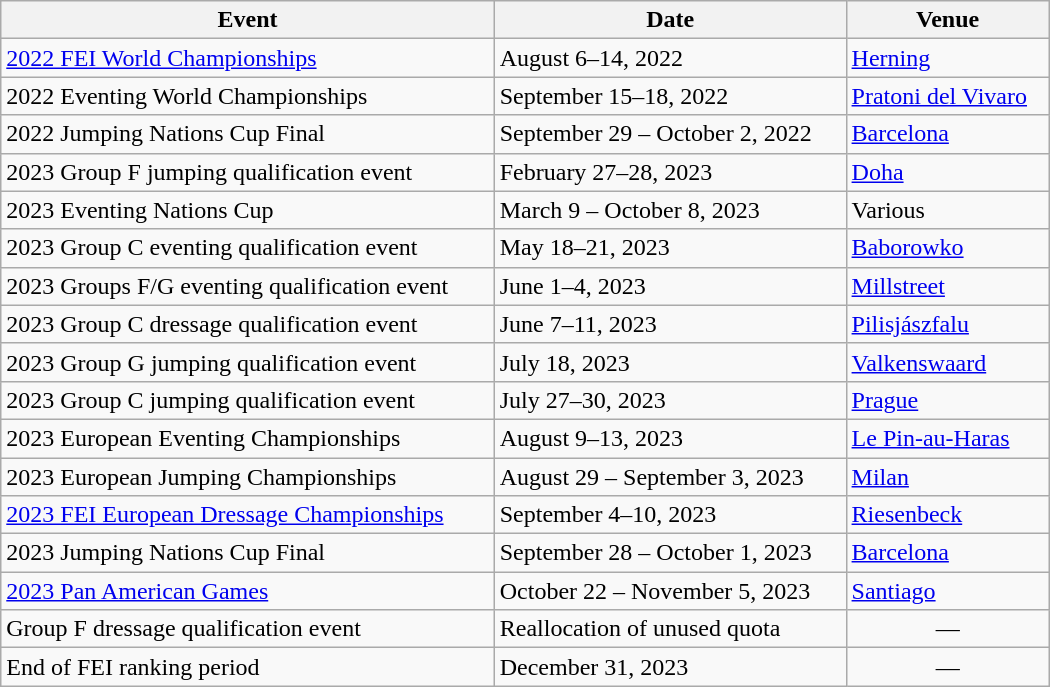<table class="wikitable" style="width:700px;">
<tr>
<th>Event</th>
<th>Date</th>
<th>Venue</th>
</tr>
<tr>
<td><a href='#'>2022 FEI World Championships</a></td>
<td>August 6–14, 2022</td>
<td> <a href='#'>Herning</a></td>
</tr>
<tr>
<td>2022 Eventing World Championships</td>
<td>September 15–18, 2022</td>
<td> <a href='#'>Pratoni del Vivaro</a></td>
</tr>
<tr>
<td>2022 Jumping Nations Cup Final</td>
<td>September 29 – October 2, 2022</td>
<td> <a href='#'>Barcelona</a></td>
</tr>
<tr>
<td>2023 Group F jumping qualification event</td>
<td>February 27–28, 2023</td>
<td> <a href='#'>Doha</a></td>
</tr>
<tr>
<td>2023 Eventing Nations Cup</td>
<td>March 9 – October 8, 2023</td>
<td>Various</td>
</tr>
<tr>
<td>2023 Group C eventing qualification event</td>
<td>May 18–21, 2023</td>
<td> <a href='#'>Baborowko</a></td>
</tr>
<tr>
<td>2023 Groups F/G eventing qualification event</td>
<td>June 1–4, 2023</td>
<td> <a href='#'>Millstreet</a></td>
</tr>
<tr>
<td>2023 Group C dressage qualification event</td>
<td>June 7–11, 2023</td>
<td> <a href='#'>Pilisjászfalu</a></td>
</tr>
<tr>
<td>2023 Group G jumping qualification event</td>
<td>July 18, 2023</td>
<td> <a href='#'>Valkenswaard</a></td>
</tr>
<tr>
<td>2023 Group C jumping qualification event</td>
<td>July 27–30, 2023</td>
<td> <a href='#'>Prague</a></td>
</tr>
<tr>
<td>2023 European Eventing Championships</td>
<td>August 9–13, 2023</td>
<td> <a href='#'>Le Pin-au-Haras</a></td>
</tr>
<tr>
<td>2023 European Jumping Championships</td>
<td>August 29 – September 3, 2023</td>
<td> <a href='#'>Milan</a></td>
</tr>
<tr>
<td><a href='#'>2023 FEI European Dressage Championships</a></td>
<td>September 4–10, 2023</td>
<td> <a href='#'>Riesenbeck</a></td>
</tr>
<tr>
<td>2023 Jumping Nations Cup Final</td>
<td>September 28 – October 1, 2023</td>
<td> <a href='#'>Barcelona</a></td>
</tr>
<tr>
<td><a href='#'>2023 Pan American Games</a></td>
<td>October 22 – November 5, 2023</td>
<td> <a href='#'>Santiago</a></td>
</tr>
<tr>
<td>Group F dressage qualification event</td>
<td>Reallocation of unused quota</td>
<td align=center>—</td>
</tr>
<tr>
<td>End of FEI ranking period</td>
<td>December 31, 2023</td>
<td align=center>—</td>
</tr>
</table>
